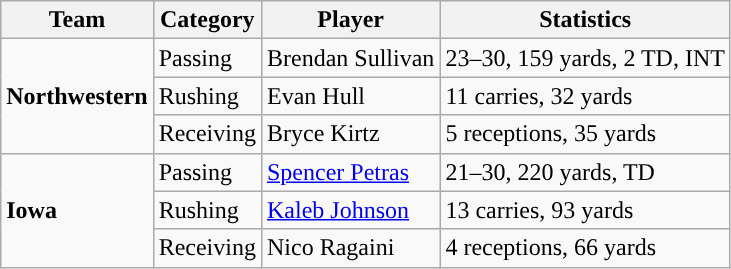<table class="wikitable" style="float: left;">
<tr>
<th>Team</th>
<th>Category</th>
<th>Player</th>
<th>Statistics</th>
</tr>
<tr>
<td rowspan=3><strong>Northwestern</strong></td>
<td>Passing</td>
<td>Brendan Sullivan</td>
<td>23–30, 159 yards, 2 TD, INT</td>
</tr>
<tr>
<td>Rushing</td>
<td>Evan Hull</td>
<td>11 carries, 32 yards</td>
</tr>
<tr>
<td>Receiving</td>
<td>Bryce Kirtz</td>
<td>5 receptions, 35 yards</td>
</tr>
<tr>
<td rowspan=3><strong>Iowa</strong></td>
<td>Passing</td>
<td><a href='#'>Spencer Petras</a></td>
<td>21–30, 220 yards, TD</td>
</tr>
<tr>
<td>Rushing</td>
<td><a href='#'>Kaleb Johnson</a></td>
<td>13 carries, 93 yards</td>
</tr>
<tr>
<td>Receiving</td>
<td>Nico Ragaini</td>
<td>4 receptions, 66 yards</td>
</tr>
</table>
